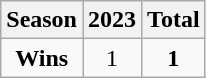<table class="wikitable">
<tr>
<th><strong>Season</strong></th>
<th>2023</th>
<th><strong>Total</strong></th>
</tr>
<tr align=center>
<td><strong>Wins</strong></td>
<td>1</td>
<td><strong>1</strong></td>
</tr>
</table>
